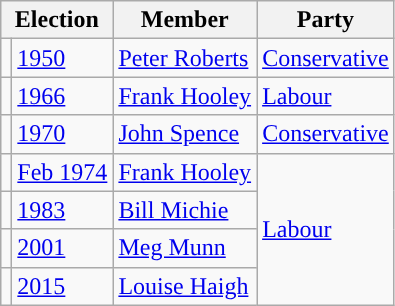<table class="wikitable">
<tr>
<th colspan="2">Election</th>
<th>Member</th>
<th>Party</th>
</tr>
<tr>
<td style="color:inherit;background-color: "></td>
<td><a href='#'>1950</a></td>
<td><a href='#'>Peter Roberts</a></td>
<td><a href='#'>Conservative</a></td>
</tr>
<tr>
<td style="color:inherit;background-color: "></td>
<td><a href='#'>1966</a></td>
<td><a href='#'>Frank Hooley</a></td>
<td><a href='#'>Labour</a></td>
</tr>
<tr>
<td style="color:inherit;background-color: "></td>
<td><a href='#'>1970</a></td>
<td><a href='#'>John Spence</a></td>
<td><a href='#'>Conservative</a></td>
</tr>
<tr>
<td style="color:inherit;background-color: "></td>
<td><a href='#'>Feb 1974</a></td>
<td><a href='#'>Frank Hooley</a></td>
<td rowspan="4"><a href='#'>Labour</a></td>
</tr>
<tr>
<td style="color:inherit;background-color: "></td>
<td><a href='#'>1983</a></td>
<td><a href='#'>Bill Michie</a></td>
</tr>
<tr>
<td style="color:inherit;background-color: "></td>
<td><a href='#'>2001</a></td>
<td><a href='#'>Meg Munn</a></td>
</tr>
<tr>
<td style="color:inherit;background-color: "></td>
<td><a href='#'>2015</a></td>
<td><a href='#'>Louise Haigh</a></td>
</tr>
</table>
